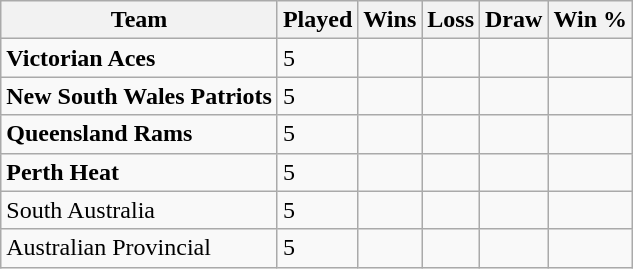<table class="wikitable">
<tr>
<th>Team</th>
<th>Played</th>
<th>Wins</th>
<th>Loss</th>
<th>Draw</th>
<th>Win %</th>
</tr>
<tr>
<td><strong>Victorian Aces</strong></td>
<td>5</td>
<td></td>
<td></td>
<td></td>
<td></td>
</tr>
<tr>
<td><strong>New South Wales Patriots</strong></td>
<td>5</td>
<td></td>
<td></td>
<td></td>
<td></td>
</tr>
<tr>
<td><strong>Queensland Rams</strong></td>
<td>5</td>
<td></td>
<td></td>
<td></td>
<td></td>
</tr>
<tr>
<td><strong>Perth Heat</strong></td>
<td>5</td>
<td></td>
<td></td>
<td></td>
<td></td>
</tr>
<tr>
<td>South Australia</td>
<td>5</td>
<td></td>
<td></td>
<td></td>
<td></td>
</tr>
<tr>
<td>Australian Provincial</td>
<td>5</td>
<td></td>
<td></td>
<td></td>
<td></td>
</tr>
</table>
